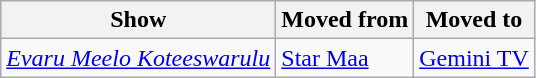<table class="wikitable sortable">
<tr>
<th>Show</th>
<th>Moved from</th>
<th>Moved to</th>
</tr>
<tr>
<td><em><a href='#'>Evaru Meelo Koteeswarulu</a></em></td>
<td><a href='#'>Star Maa</a></td>
<td><a href='#'>Gemini TV</a></td>
</tr>
</table>
